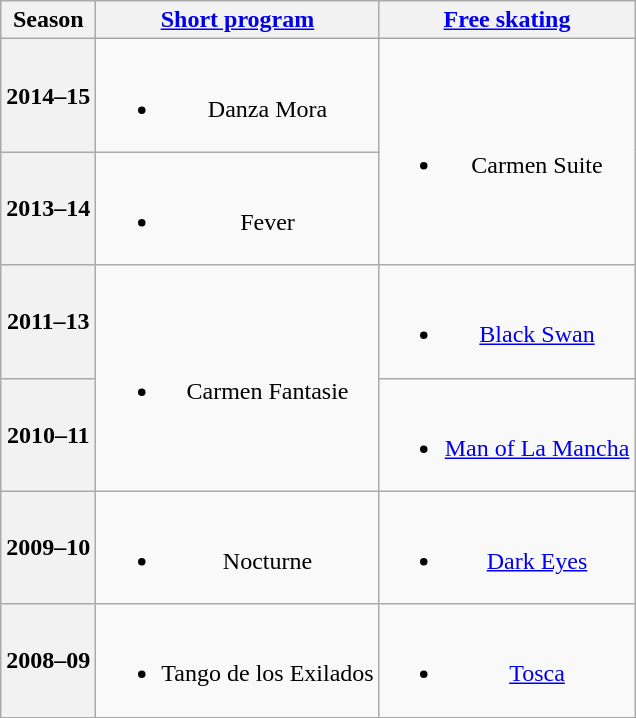<table class="wikitable" style="text-align: center">
<tr>
<th>Season</th>
<th><a href='#'>Short program</a></th>
<th><a href='#'>Free skating</a></th>
</tr>
<tr>
<th>2014–15 <br> </th>
<td><br><ul><li>Danza Mora <br></li></ul></td>
<td rowspan=2><br><ul><li>Carmen Suite <br></li></ul></td>
</tr>
<tr>
<th>2013–14 <br> </th>
<td><br><ul><li>Fever</li></ul></td>
</tr>
<tr>
<th>2011–13 <br> </th>
<td rowspan=2><br><ul><li>Carmen Fantasie <br></li></ul></td>
<td><br><ul><li><a href='#'>Black Swan</a> <br></li></ul></td>
</tr>
<tr>
<th>2010–11 <br> </th>
<td><br><ul><li><a href='#'>Man of La Mancha</a> <br></li></ul></td>
</tr>
<tr>
<th>2009–10 <br> </th>
<td><br><ul><li>Nocturne <br></li></ul></td>
<td><br><ul><li><a href='#'>Dark Eyes</a> <br></li></ul></td>
</tr>
<tr>
<th>2008–09 <br> </th>
<td><br><ul><li>Tango de los Exilados <br></li></ul></td>
<td><br><ul><li><a href='#'>Tosca</a> <br></li></ul></td>
</tr>
</table>
